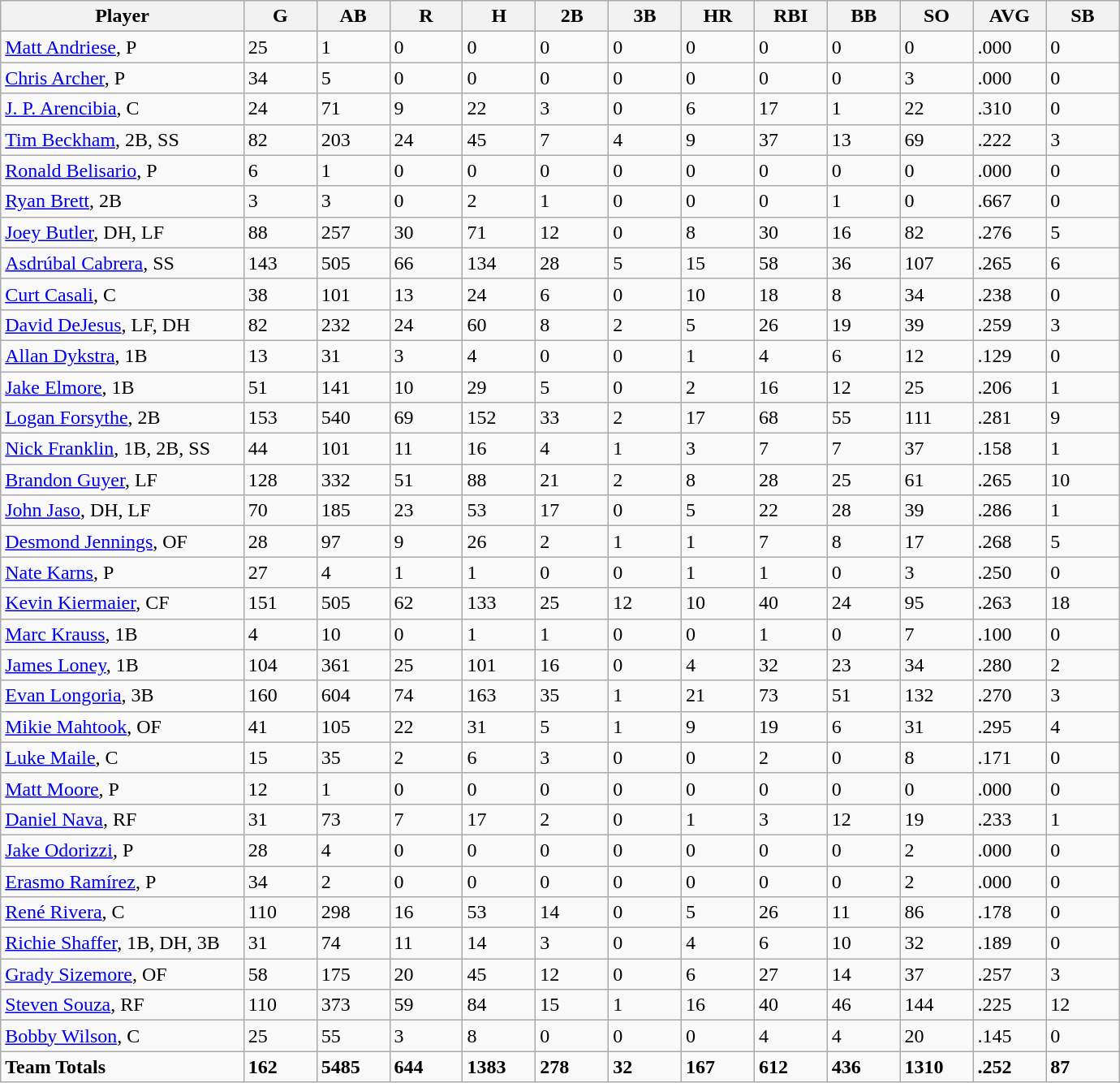<table class="wikitable sortable">
<tr>
<th bgcolor="#DDDDFF" width="20%">Player</th>
<th bgcolor="#DDDDFF" width="6%">G</th>
<th bgcolor="#DDDDFF" width="6%">AB</th>
<th bgcolor="#DDDDFF" width="6%">R</th>
<th bgcolor="#DDDDFF" width="6%">H</th>
<th bgcolor="#DDDDFF" width="6%">2B</th>
<th bgcolor="#DDDDFF" width="6%">3B</th>
<th bgcolor="#DDDDFF" width="6%">HR</th>
<th bgcolor="#DDDDFF" width="6%">RBI</th>
<th bgcolor="#DDDDFF" width="6%">BB</th>
<th bgcolor="#DDDDFF" width="6%">SO</th>
<th bgcolor="#DDDDFF" width="6%">AVG</th>
<th bgcolor="#DDDDFF" width="6%">SB</th>
</tr>
<tr>
<td><a href='#'>Matt Andriese</a>, P</td>
<td>25</td>
<td>1</td>
<td>0</td>
<td>0</td>
<td>0</td>
<td>0</td>
<td>0</td>
<td>0</td>
<td>0</td>
<td>0</td>
<td>.000</td>
<td>0</td>
</tr>
<tr>
<td><a href='#'>Chris Archer</a>, P</td>
<td>34</td>
<td>5</td>
<td>0</td>
<td>0</td>
<td>0</td>
<td>0</td>
<td>0</td>
<td>0</td>
<td>0</td>
<td>3</td>
<td>.000</td>
<td>0</td>
</tr>
<tr>
<td><a href='#'>J. P. Arencibia</a>, C</td>
<td>24</td>
<td>71</td>
<td>9</td>
<td>22</td>
<td>3</td>
<td>0</td>
<td>6</td>
<td>17</td>
<td>1</td>
<td>22</td>
<td>.310</td>
<td>0</td>
</tr>
<tr>
<td><a href='#'>Tim Beckham</a>, 2B, SS</td>
<td>82</td>
<td>203</td>
<td>24</td>
<td>45</td>
<td>7</td>
<td>4</td>
<td>9</td>
<td>37</td>
<td>13</td>
<td>69</td>
<td>.222</td>
<td>3</td>
</tr>
<tr>
<td><a href='#'>Ronald Belisario</a>, P</td>
<td>6</td>
<td>1</td>
<td>0</td>
<td>0</td>
<td>0</td>
<td>0</td>
<td>0</td>
<td>0</td>
<td>0</td>
<td>0</td>
<td>.000</td>
<td>0</td>
</tr>
<tr>
<td><a href='#'>Ryan Brett</a>, 2B</td>
<td>3</td>
<td>3</td>
<td>0</td>
<td>2</td>
<td>1</td>
<td>0</td>
<td>0</td>
<td>0</td>
<td>1</td>
<td>0</td>
<td>.667</td>
<td>0</td>
</tr>
<tr>
<td><a href='#'>Joey Butler</a>, DH, LF</td>
<td>88</td>
<td>257</td>
<td>30</td>
<td>71</td>
<td>12</td>
<td>0</td>
<td>8</td>
<td>30</td>
<td>16</td>
<td>82</td>
<td>.276</td>
<td>5</td>
</tr>
<tr>
<td><a href='#'>Asdrúbal Cabrera</a>, SS</td>
<td>143</td>
<td>505</td>
<td>66</td>
<td>134</td>
<td>28</td>
<td>5</td>
<td>15</td>
<td>58</td>
<td>36</td>
<td>107</td>
<td>.265</td>
<td>6</td>
</tr>
<tr>
<td><a href='#'>Curt Casali</a>, C</td>
<td>38</td>
<td>101</td>
<td>13</td>
<td>24</td>
<td>6</td>
<td>0</td>
<td>10</td>
<td>18</td>
<td>8</td>
<td>34</td>
<td>.238</td>
<td>0</td>
</tr>
<tr>
<td><a href='#'>David DeJesus</a>, LF, DH</td>
<td>82</td>
<td>232</td>
<td>24</td>
<td>60</td>
<td>8</td>
<td>2</td>
<td>5</td>
<td>26</td>
<td>19</td>
<td>39</td>
<td>.259</td>
<td>3</td>
</tr>
<tr>
<td><a href='#'>Allan Dykstra</a>, 1B</td>
<td>13</td>
<td>31</td>
<td>3</td>
<td>4</td>
<td>0</td>
<td>0</td>
<td>1</td>
<td>4</td>
<td>6</td>
<td>12</td>
<td>.129</td>
<td>0</td>
</tr>
<tr>
<td><a href='#'>Jake Elmore</a>, 1B</td>
<td>51</td>
<td>141</td>
<td>10</td>
<td>29</td>
<td>5</td>
<td>0</td>
<td>2</td>
<td>16</td>
<td>12</td>
<td>25</td>
<td>.206</td>
<td>1</td>
</tr>
<tr>
<td><a href='#'>Logan Forsythe</a>, 2B</td>
<td>153</td>
<td>540</td>
<td>69</td>
<td>152</td>
<td>33</td>
<td>2</td>
<td>17</td>
<td>68</td>
<td>55</td>
<td>111</td>
<td>.281</td>
<td>9</td>
</tr>
<tr>
<td><a href='#'>Nick Franklin</a>, 1B, 2B, SS</td>
<td>44</td>
<td>101</td>
<td>11</td>
<td>16</td>
<td>4</td>
<td>1</td>
<td>3</td>
<td>7</td>
<td>7</td>
<td>37</td>
<td>.158</td>
<td>1</td>
</tr>
<tr>
<td><a href='#'>Brandon Guyer</a>, LF</td>
<td>128</td>
<td>332</td>
<td>51</td>
<td>88</td>
<td>21</td>
<td>2</td>
<td>8</td>
<td>28</td>
<td>25</td>
<td>61</td>
<td>.265</td>
<td>10</td>
</tr>
<tr>
<td><a href='#'>John Jaso</a>, DH, LF</td>
<td>70</td>
<td>185</td>
<td>23</td>
<td>53</td>
<td>17</td>
<td>0</td>
<td>5</td>
<td>22</td>
<td>28</td>
<td>39</td>
<td>.286</td>
<td>1</td>
</tr>
<tr>
<td><a href='#'>Desmond Jennings</a>, OF</td>
<td>28</td>
<td>97</td>
<td>9</td>
<td>26</td>
<td>2</td>
<td>1</td>
<td>1</td>
<td>7</td>
<td>8</td>
<td>17</td>
<td>.268</td>
<td>5</td>
</tr>
<tr>
<td><a href='#'>Nate Karns</a>, P</td>
<td>27</td>
<td>4</td>
<td>1</td>
<td>1</td>
<td>0</td>
<td>0</td>
<td>1</td>
<td>1</td>
<td>0</td>
<td>3</td>
<td>.250</td>
<td>0</td>
</tr>
<tr>
<td><a href='#'>Kevin Kiermaier</a>, CF</td>
<td>151</td>
<td>505</td>
<td>62</td>
<td>133</td>
<td>25</td>
<td>12</td>
<td>10</td>
<td>40</td>
<td>24</td>
<td>95</td>
<td>.263</td>
<td>18</td>
</tr>
<tr>
<td><a href='#'>Marc Krauss</a>, 1B</td>
<td>4</td>
<td>10</td>
<td>0</td>
<td>1</td>
<td>1</td>
<td>0</td>
<td>0</td>
<td>1</td>
<td>0</td>
<td>7</td>
<td>.100</td>
<td>0</td>
</tr>
<tr>
<td><a href='#'>James Loney</a>, 1B</td>
<td>104</td>
<td>361</td>
<td>25</td>
<td>101</td>
<td>16</td>
<td>0</td>
<td>4</td>
<td>32</td>
<td>23</td>
<td>34</td>
<td>.280</td>
<td>2</td>
</tr>
<tr>
<td><a href='#'>Evan Longoria</a>, 3B</td>
<td>160</td>
<td>604</td>
<td>74</td>
<td>163</td>
<td>35</td>
<td>1</td>
<td>21</td>
<td>73</td>
<td>51</td>
<td>132</td>
<td>.270</td>
<td>3</td>
</tr>
<tr>
<td><a href='#'>Mikie Mahtook</a>, OF</td>
<td>41</td>
<td>105</td>
<td>22</td>
<td>31</td>
<td>5</td>
<td>1</td>
<td>9</td>
<td>19</td>
<td>6</td>
<td>31</td>
<td>.295</td>
<td>4</td>
</tr>
<tr>
<td><a href='#'>Luke Maile</a>, C</td>
<td>15</td>
<td>35</td>
<td>2</td>
<td>6</td>
<td>3</td>
<td>0</td>
<td>0</td>
<td>2</td>
<td>0</td>
<td>8</td>
<td>.171</td>
<td>0</td>
</tr>
<tr>
<td><a href='#'>Matt Moore</a>, P</td>
<td>12</td>
<td>1</td>
<td>0</td>
<td>0</td>
<td>0</td>
<td>0</td>
<td>0</td>
<td>0</td>
<td>0</td>
<td>0</td>
<td>.000</td>
<td>0</td>
</tr>
<tr>
<td><a href='#'>Daniel Nava</a>, RF</td>
<td>31</td>
<td>73</td>
<td>7</td>
<td>17</td>
<td>2</td>
<td>0</td>
<td>1</td>
<td>3</td>
<td>12</td>
<td>19</td>
<td>.233</td>
<td>1</td>
</tr>
<tr>
<td><a href='#'>Jake Odorizzi</a>, P</td>
<td>28</td>
<td>4</td>
<td>0</td>
<td>0</td>
<td>0</td>
<td>0</td>
<td>0</td>
<td>0</td>
<td>0</td>
<td>2</td>
<td>.000</td>
<td>0</td>
</tr>
<tr>
<td><a href='#'>Erasmo Ramírez</a>, P</td>
<td>34</td>
<td>2</td>
<td>0</td>
<td>0</td>
<td>0</td>
<td>0</td>
<td>0</td>
<td>0</td>
<td>0</td>
<td>2</td>
<td>.000</td>
<td>0</td>
</tr>
<tr>
<td><a href='#'>René Rivera</a>, C</td>
<td>110</td>
<td>298</td>
<td>16</td>
<td>53</td>
<td>14</td>
<td>0</td>
<td>5</td>
<td>26</td>
<td>11</td>
<td>86</td>
<td>.178</td>
<td>0</td>
</tr>
<tr>
<td><a href='#'>Richie Shaffer</a>, 1B, DH, 3B</td>
<td>31</td>
<td>74</td>
<td>11</td>
<td>14</td>
<td>3</td>
<td>0</td>
<td>4</td>
<td>6</td>
<td>10</td>
<td>32</td>
<td>.189</td>
<td>0</td>
</tr>
<tr>
<td><a href='#'>Grady Sizemore</a>, OF</td>
<td>58</td>
<td>175</td>
<td>20</td>
<td>45</td>
<td>12</td>
<td>0</td>
<td>6</td>
<td>27</td>
<td>14</td>
<td>37</td>
<td>.257</td>
<td>3</td>
</tr>
<tr>
<td><a href='#'>Steven Souza</a>, RF</td>
<td>110</td>
<td>373</td>
<td>59</td>
<td>84</td>
<td>15</td>
<td>1</td>
<td>16</td>
<td>40</td>
<td>46</td>
<td>144</td>
<td>.225</td>
<td>12</td>
</tr>
<tr>
<td><a href='#'>Bobby Wilson</a>, C</td>
<td>25</td>
<td>55</td>
<td>3</td>
<td>8</td>
<td>0</td>
<td>0</td>
<td>0</td>
<td>4</td>
<td>4</td>
<td>20</td>
<td>.145</td>
<td>0</td>
</tr>
<tr>
<td><strong>Team Totals</strong></td>
<td><strong>162</strong></td>
<td><strong>5485</strong></td>
<td><strong>644</strong></td>
<td><strong>1383</strong></td>
<td><strong>278</strong></td>
<td><strong>32</strong></td>
<td><strong>167</strong></td>
<td><strong>612</strong></td>
<td><strong>436</strong></td>
<td><strong>1310</strong></td>
<td><strong>.252</strong></td>
<td><strong>87</strong></td>
</tr>
</table>
